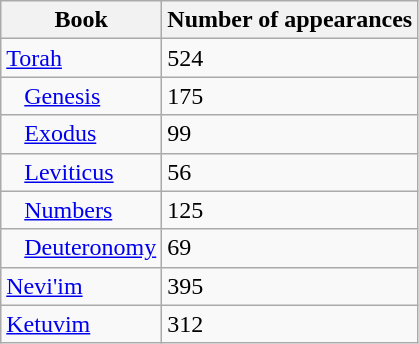<table class="wikitable">
<tr>
<th><strong>Book</strong></th>
<th>Number of appearances</th>
</tr>
<tr>
<td><a href='#'>Torah</a></td>
<td>524</td>
</tr>
<tr>
<td>   <a href='#'>Genesis</a></td>
<td>175</td>
</tr>
<tr>
<td>   <a href='#'>Exodus</a></td>
<td>99</td>
</tr>
<tr>
<td>   <a href='#'>Leviticus</a></td>
<td>56</td>
</tr>
<tr>
<td>   <a href='#'>Numbers</a></td>
<td>125</td>
</tr>
<tr>
<td>   <a href='#'>Deuteronomy</a></td>
<td>69</td>
</tr>
<tr>
<td><a href='#'>Nevi'im</a></td>
<td>395</td>
</tr>
<tr>
<td><a href='#'>Ketuvim</a></td>
<td>312</td>
</tr>
</table>
